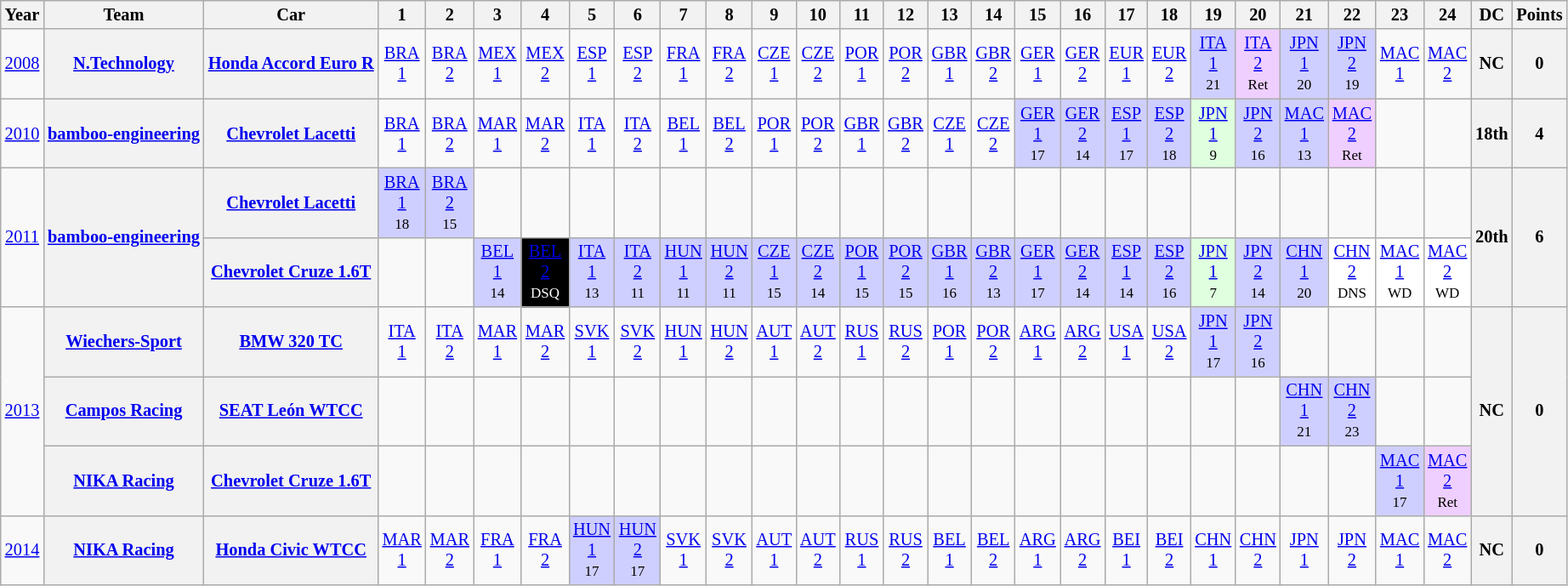<table class="wikitable" style="text-align:center; font-size:85%">
<tr>
<th>Year</th>
<th>Team</th>
<th>Car</th>
<th>1</th>
<th>2</th>
<th>3</th>
<th>4</th>
<th>5</th>
<th>6</th>
<th>7</th>
<th>8</th>
<th>9</th>
<th>10</th>
<th>11</th>
<th>12</th>
<th>13</th>
<th>14</th>
<th>15</th>
<th>16</th>
<th>17</th>
<th>18</th>
<th>19</th>
<th>20</th>
<th>21</th>
<th>22</th>
<th>23</th>
<th>24</th>
<th>DC</th>
<th>Points</th>
</tr>
<tr>
<td><a href='#'>2008</a></td>
<th><a href='#'>N.Technology</a></th>
<th><a href='#'>Honda Accord Euro R</a></th>
<td><a href='#'>BRA<br>1</a><br><small></small></td>
<td><a href='#'>BRA<br>2</a><br><small></small></td>
<td><a href='#'>MEX<br>1</a><br><small></small></td>
<td><a href='#'>MEX<br>2</a><br><small></small></td>
<td><a href='#'>ESP<br>1</a><br><small></small></td>
<td><a href='#'>ESP<br>2</a><br><small></small></td>
<td><a href='#'>FRA<br>1</a><br><small></small></td>
<td><a href='#'>FRA<br>2</a><br><small></small></td>
<td><a href='#'>CZE<br>1</a><br><small></small></td>
<td><a href='#'>CZE<br>2</a><br><small></small></td>
<td><a href='#'>POR<br>1</a><br><small></small></td>
<td><a href='#'>POR<br>2</a><br><small></small></td>
<td><a href='#'>GBR<br>1</a><br><small></small></td>
<td><a href='#'>GBR<br>2</a><br><small></small></td>
<td><a href='#'>GER<br>1</a><br> <small></small></td>
<td><a href='#'>GER<br>2</a><br><small></small></td>
<td><a href='#'>EUR<br>1</a><br><small></small></td>
<td><a href='#'>EUR<br>2</a><br><small></small></td>
<td style="background:#cfcfff;"><a href='#'>ITA<br>1</a><br><small>21</small></td>
<td style="background:#efcfff;"><a href='#'>ITA<br>2</a><br><small>Ret</small></td>
<td style="background:#cfcfff;"><a href='#'>JPN<br>1</a><br><small>20</small></td>
<td style="background:#cfcfff;"><a href='#'>JPN<br>2</a><br><small>19</small></td>
<td><a href='#'>MAC<br>1</a><br><small></small></td>
<td><a href='#'>MAC<br>2</a><br><small></small></td>
<th>NC</th>
<th>0</th>
</tr>
<tr>
<td><a href='#'>2010</a></td>
<th><a href='#'>bamboo-engineering</a></th>
<th><a href='#'>Chevrolet Lacetti</a></th>
<td><a href='#'>BRA<br>1</a><br><small></small></td>
<td><a href='#'>BRA<br>2</a><br><small></small></td>
<td><a href='#'>MAR<br>1</a><br><small></small></td>
<td><a href='#'>MAR<br>2</a><br><small></small></td>
<td><a href='#'>ITA<br>1</a><br><small></small></td>
<td><a href='#'>ITA<br>2</a><br><small></small></td>
<td><a href='#'>BEL<br>1</a><br><small></small></td>
<td><a href='#'>BEL<br>2</a><br><small></small></td>
<td><a href='#'>POR<br>1</a><br><small></small></td>
<td><a href='#'>POR<br>2</a><br><small></small></td>
<td><a href='#'>GBR<br>1</a><br><small></small></td>
<td><a href='#'>GBR<br>2</a><br><small></small></td>
<td><a href='#'>CZE<br>1</a><br><small></small></td>
<td><a href='#'>CZE<br>2</a><br><small></small></td>
<td style="background:#cfcfff;"><a href='#'>GER<br>1</a><br><small>17</small></td>
<td style="background:#cfcfff;"><a href='#'>GER<br>2</a><br><small>14</small></td>
<td style="background:#cfcfff;"><a href='#'>ESP<br>1</a><br><small>17</small></td>
<td style="background:#cfcfff;"><a href='#'>ESP<br>2</a><br><small>18</small></td>
<td style="background:#dfffdf;"><a href='#'>JPN<br>1</a><br><small>9</small></td>
<td style="background:#cfcfff;"><a href='#'>JPN<br>2</a><br><small>16</small></td>
<td style="background:#cfcfff;"><a href='#'>MAC<br>1</a><br><small>13</small></td>
<td style="background:#efcfff;"><a href='#'>MAC<br>2</a><br><small>Ret</small></td>
<td></td>
<td></td>
<th>18th</th>
<th>4</th>
</tr>
<tr>
<td rowspan=2><a href='#'>2011</a></td>
<th rowspan=2><a href='#'>bamboo-engineering</a></th>
<th><a href='#'>Chevrolet Lacetti</a></th>
<td style="background:#cfcfff;"><a href='#'>BRA<br>1</a><br><small>18</small></td>
<td style="background:#cfcfff;"><a href='#'>BRA<br>2</a><br><small>15</small></td>
<td></td>
<td></td>
<td></td>
<td></td>
<td></td>
<td></td>
<td></td>
<td></td>
<td></td>
<td></td>
<td></td>
<td></td>
<td></td>
<td></td>
<td></td>
<td></td>
<td></td>
<td></td>
<td></td>
<td></td>
<td></td>
<td></td>
<th rowspan=2>20th</th>
<th rowspan=2>6</th>
</tr>
<tr>
<th><a href='#'>Chevrolet Cruze 1.6T</a></th>
<td></td>
<td></td>
<td style="background:#cfcfff;"><a href='#'>BEL<br>1</a><br><small>14</small></td>
<td style="background:black; color:white"><a href='#'><span>BEL<br>2</span></a><br><small>DSQ</small></td>
<td style="background:#cfcfff;"><a href='#'>ITA<br>1</a><br><small>13</small></td>
<td style="background:#cfcfff;"><a href='#'>ITA<br>2</a><br><small>11</small></td>
<td style="background:#cfcfff;"><a href='#'>HUN<br>1</a><br><small>11</small></td>
<td style="background:#cfcfff;"><a href='#'>HUN<br>2</a><br><small>11</small></td>
<td style="background:#cfcfff;"><a href='#'>CZE<br>1</a><br><small>15</small></td>
<td style="background:#cfcfff;"><a href='#'>CZE<br>2</a><br><small>14</small></td>
<td style="background:#cfcfff;"><a href='#'>POR<br>1</a><br><small>15</small></td>
<td style="background:#cfcfff;"><a href='#'>POR<br>2</a><br><small>15</small></td>
<td style="background:#cfcfff;"><a href='#'>GBR<br>1</a><br><small>16</small></td>
<td style="background:#cfcfff;"><a href='#'>GBR<br>2</a><br><small>13</small></td>
<td style="background:#cfcfff;"><a href='#'>GER<br>1</a><br><small>17</small></td>
<td style="background:#cfcfff;"><a href='#'>GER<br>2</a><br><small>14</small></td>
<td style="background:#cfcfff;"><a href='#'>ESP<br>1</a><br><small>14</small></td>
<td style="background:#cfcfff;"><a href='#'>ESP<br>2</a><br><small>16</small></td>
<td style="background:#dfffdf;"><a href='#'>JPN<br>1</a><br><small>7</small></td>
<td style="background:#cfcfff;"><a href='#'>JPN<br>2</a><br><small>14</small></td>
<td style="background:#cfcfff;"><a href='#'>CHN<br>1</a><br><small>20</small></td>
<td style="background:#ffffff;"><a href='#'>CHN<br>2</a><br><small>DNS</small></td>
<td style="background:#ffffff;"><a href='#'>MAC<br>1</a><br><small>WD</small></td>
<td style="background:#ffffff;"><a href='#'>MAC<br>2</a><br><small>WD</small></td>
</tr>
<tr>
<td rowspan=3><a href='#'>2013</a></td>
<th><a href='#'>Wiechers-Sport</a></th>
<th><a href='#'>BMW 320 TC</a></th>
<td><a href='#'>ITA<br>1</a></td>
<td><a href='#'>ITA<br>2</a></td>
<td><a href='#'>MAR<br>1</a></td>
<td><a href='#'>MAR<br>2</a></td>
<td><a href='#'>SVK<br>1</a></td>
<td><a href='#'>SVK<br>2</a></td>
<td><a href='#'>HUN<br>1</a></td>
<td><a href='#'>HUN<br>2</a></td>
<td><a href='#'>AUT<br>1</a></td>
<td><a href='#'>AUT<br>2</a></td>
<td><a href='#'>RUS<br>1</a></td>
<td><a href='#'>RUS<br>2</a></td>
<td><a href='#'>POR<br>1</a></td>
<td><a href='#'>POR<br>2</a></td>
<td><a href='#'>ARG<br>1</a></td>
<td><a href='#'>ARG<br>2</a></td>
<td><a href='#'>USA<br>1</a></td>
<td><a href='#'>USA<br>2</a></td>
<td style="background:#cfcfff;"><a href='#'>JPN<br>1</a><br><small>17</small></td>
<td style="background:#cfcfff;"><a href='#'>JPN<br>2</a><br><small>16</small></td>
<td></td>
<td></td>
<td></td>
<td></td>
<th rowspan=3>NC</th>
<th rowspan=3>0</th>
</tr>
<tr>
<th><a href='#'>Campos Racing</a></th>
<th><a href='#'>SEAT León WTCC</a></th>
<td></td>
<td></td>
<td></td>
<td></td>
<td></td>
<td></td>
<td></td>
<td></td>
<td></td>
<td></td>
<td></td>
<td></td>
<td></td>
<td></td>
<td></td>
<td></td>
<td></td>
<td></td>
<td></td>
<td></td>
<td style="background:#cfcfff;"><a href='#'>CHN<br>1</a><br><small>21</small></td>
<td style="background:#cfcfff;"><a href='#'>CHN<br>2</a><br><small>23</small></td>
<td></td>
<td></td>
</tr>
<tr>
<th><a href='#'>NIKA Racing</a></th>
<th><a href='#'>Chevrolet Cruze 1.6T</a></th>
<td></td>
<td></td>
<td></td>
<td></td>
<td></td>
<td></td>
<td></td>
<td></td>
<td></td>
<td></td>
<td></td>
<td></td>
<td></td>
<td></td>
<td></td>
<td></td>
<td></td>
<td></td>
<td></td>
<td></td>
<td></td>
<td></td>
<td style="background:#cfcfff;"><a href='#'>MAC<br>1</a><br><small>17</small></td>
<td style="background:#efcfff;"><a href='#'>MAC<br>2</a><br><small>Ret</small></td>
</tr>
<tr>
<td><a href='#'>2014</a></td>
<th><a href='#'>NIKA Racing</a></th>
<th><a href='#'>Honda Civic WTCC</a></th>
<td><a href='#'>MAR<br>1</a><br><small></small></td>
<td><a href='#'>MAR<br>2</a><br><small></small></td>
<td><a href='#'>FRA<br>1</a><br><small></small></td>
<td><a href='#'>FRA<br>2</a><br><small></small></td>
<td style="background:#CFCFFF;"><a href='#'>HUN<br>1</a><br><small>17</small></td>
<td style="background:#CFCFFF;"><a href='#'>HUN<br>2</a><br><small>17</small></td>
<td><a href='#'>SVK<br>1</a><br><small></small></td>
<td><a href='#'>SVK<br>2</a><br><small></small></td>
<td><a href='#'>AUT<br>1</a><br><small></small></td>
<td><a href='#'>AUT<br>2</a><br><small></small></td>
<td><a href='#'>RUS<br>1</a><br><small></small></td>
<td><a href='#'>RUS<br>2</a><br><small></small></td>
<td><a href='#'>BEL<br>1</a><br><small></small></td>
<td><a href='#'>BEL<br>2</a><br><small></small></td>
<td><a href='#'>ARG<br>1</a><br><small></small></td>
<td><a href='#'>ARG<br>2</a><br><small></small></td>
<td><a href='#'>BEI<br>1</a><br><small></small></td>
<td><a href='#'>BEI<br>2</a><br><small></small></td>
<td><a href='#'>CHN<br>1</a><br><small></small></td>
<td><a href='#'>CHN<br>2</a><br><small></small></td>
<td><a href='#'>JPN<br>1</a><br><small></small></td>
<td><a href='#'>JPN<br>2</a><br><small></small></td>
<td><a href='#'>MAC<br>1</a><br><small></small></td>
<td><a href='#'>MAC<br>2</a><br><small></small></td>
<th>NC</th>
<th>0</th>
</tr>
</table>
